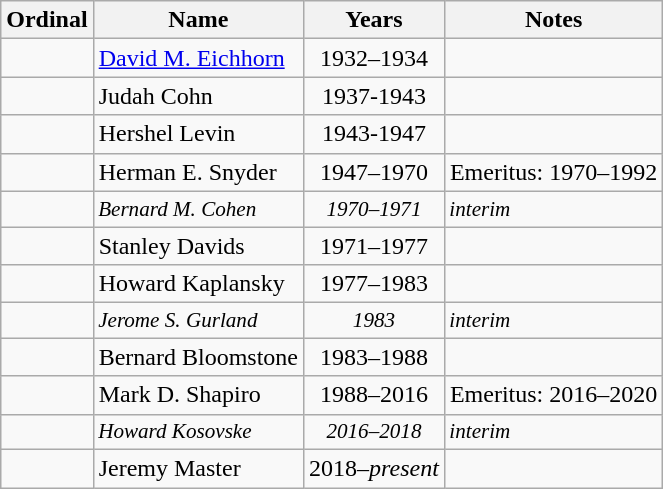<table class="wikitable sortable" border="1">
<tr style="white-space:nowrap;">
<th>Ordinal</th>
<th>Name</th>
<th>Years</th>
<th>Notes</th>
</tr>
<tr>
<td align=center></td>
<td><a href='#'>David M. Eichhorn</a></td>
<td align=center>1932–1934</td>
<td></td>
</tr>
<tr>
<td align=center></td>
<td>Judah Cohn</td>
<td align=center>1937-1943</td>
<td></td>
</tr>
<tr>
<td align=center></td>
<td>Hershel Levin</td>
<td align=center>1943-1947</td>
<td></td>
</tr>
<tr>
<td align=center></td>
<td>Herman E. Snyder</td>
<td align=center>1947–1970</td>
<td>Emeritus: 1970–1992</td>
</tr>
<tr>
<td align=center></td>
<td style="font-size:88%"><em>Bernard M. Cohen</em></td>
<td align=center style="font-size:88%"><em>1970–1971</em></td>
<td style="font-size:88%"><em>interim</em></td>
</tr>
<tr>
<td align=center></td>
<td>Stanley Davids</td>
<td align=center>1971–1977</td>
<td></td>
</tr>
<tr>
<td align=center></td>
<td>Howard Kaplansky</td>
<td align=center>1977–1983</td>
<td></td>
</tr>
<tr>
<td align=center></td>
<td style="font-size:88%"><em>Jerome S. Gurland</em></td>
<td align=center style="font-size:88%"><em>1983</em></td>
<td style="font-size:88%"><em>interim</em></td>
</tr>
<tr>
<td align=center></td>
<td>Bernard Bloomstone</td>
<td align=center>1983–1988</td>
<td></td>
</tr>
<tr>
<td align=center></td>
<td>Mark D. Shapiro</td>
<td align=center>1988–2016</td>
<td>Emeritus: 2016–2020</td>
</tr>
<tr>
<td align=center></td>
<td style="font-size:88%"><em>Howard Kosovske</em></td>
<td align=center style="font-size:88%"><em>2016–2018</em></td>
<td style="font-size:88%"><em>interim</em></td>
</tr>
<tr>
<td align=center></td>
<td>Jeremy Master</td>
<td align=center>2018–<em>present</em></td>
<td></td>
</tr>
</table>
